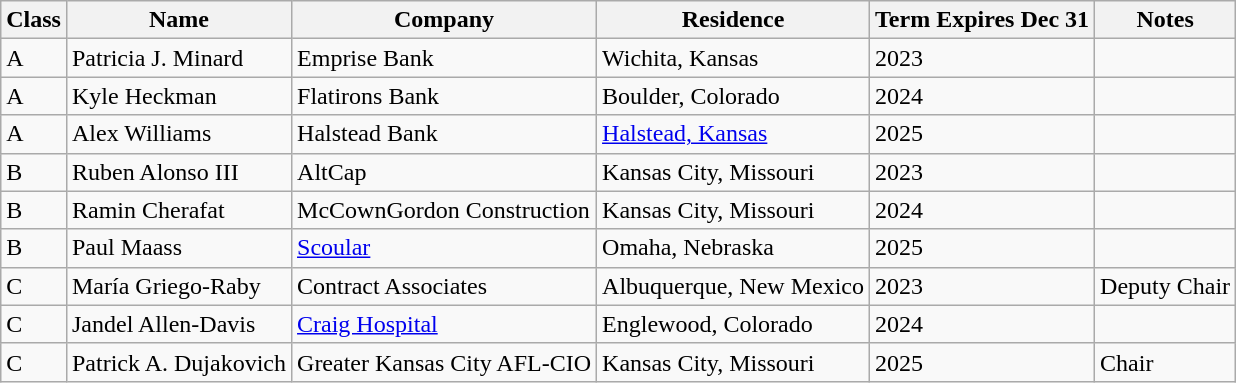<table class="wikitable sortable">
<tr>
<th>Class</th>
<th>Name</th>
<th>Company</th>
<th>Residence</th>
<th>Term Expires Dec 31</th>
<th>Notes</th>
</tr>
<tr>
<td>A</td>
<td>Patricia J. Minard</td>
<td>Emprise Bank</td>
<td>Wichita, Kansas</td>
<td>2023</td>
<td></td>
</tr>
<tr>
<td>A</td>
<td>Kyle Heckman</td>
<td>Flatirons Bank</td>
<td>Boulder, Colorado</td>
<td>2024</td>
<td></td>
</tr>
<tr>
<td>A</td>
<td>Alex Williams</td>
<td>Halstead Bank</td>
<td><a href='#'>Halstead, Kansas</a></td>
<td>2025</td>
<td></td>
</tr>
<tr>
<td>B</td>
<td>Ruben Alonso III</td>
<td>AltCap</td>
<td>Kansas City, Missouri</td>
<td>2023</td>
<td></td>
</tr>
<tr>
<td>B</td>
<td>Ramin Cherafat</td>
<td>McCownGordon Construction</td>
<td>Kansas City, Missouri</td>
<td>2024</td>
<td></td>
</tr>
<tr>
<td>B</td>
<td>Paul Maass</td>
<td><a href='#'>Scoular</a></td>
<td>Omaha, Nebraska</td>
<td>2025</td>
<td></td>
</tr>
<tr>
<td>C</td>
<td>María Griego-Raby</td>
<td>Contract Associates</td>
<td>Albuquerque, New Mexico</td>
<td>2023</td>
<td>Deputy Chair</td>
</tr>
<tr>
<td>C</td>
<td>Jandel Allen-Davis</td>
<td><a href='#'>Craig Hospital</a></td>
<td>Englewood, Colorado</td>
<td>2024</td>
<td></td>
</tr>
<tr>
<td>C</td>
<td>Patrick A. Dujakovich</td>
<td>Greater Kansas City AFL-CIO</td>
<td>Kansas City, Missouri</td>
<td>2025</td>
<td>Chair</td>
</tr>
</table>
